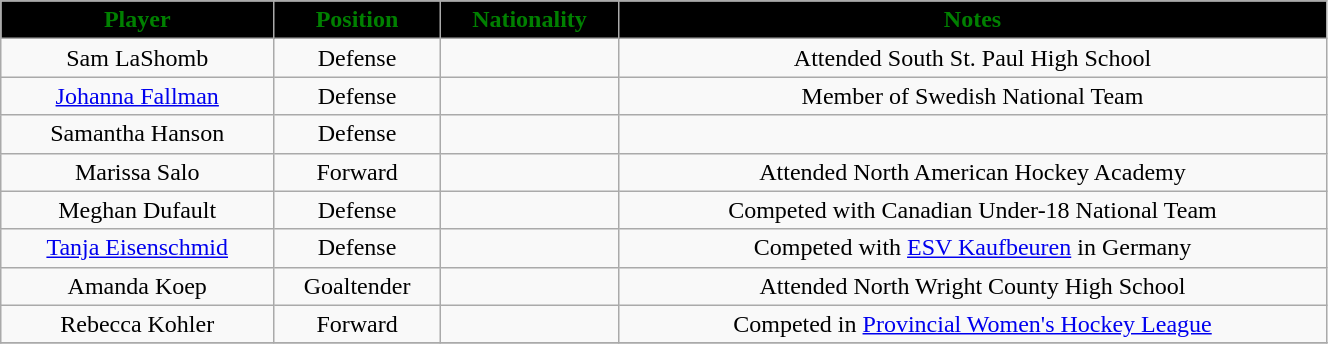<table class="wikitable" style="width:70%;">
<tr style="text-align:center; background:black; color:green;">
<td><strong>Player</strong></td>
<td><strong>Position</strong></td>
<td><strong>Nationality</strong></td>
<td><strong>Notes</strong></td>
</tr>
<tr style="text-align:center; background:;">
<td>Sam LaShomb</td>
<td>Defense</td>
<td></td>
<td>Attended South St. Paul High School</td>
</tr>
<tr style="text-align:center; background:;">
<td><a href='#'>Johanna Fallman</a></td>
<td>Defense</td>
<td></td>
<td>Member of Swedish National Team</td>
</tr>
<tr style="text-align:center; background:;">
<td>Samantha Hanson</td>
<td>Defense</td>
<td></td>
<td></td>
</tr>
<tr style="text-align:center; background:;">
<td>Marissa Salo</td>
<td>Forward</td>
<td></td>
<td>Attended North American Hockey Academy</td>
</tr>
<tr style="text-align:center; background:;">
<td>Meghan Dufault</td>
<td>Defense</td>
<td></td>
<td>Competed with Canadian Under-18 National Team</td>
</tr>
<tr style="text-align:center; background:;">
<td><a href='#'>Tanja Eisenschmid</a></td>
<td>Defense</td>
<td></td>
<td>Competed with <a href='#'>ESV Kaufbeuren</a> in Germany</td>
</tr>
<tr style="text-align:center; background:;">
<td>Amanda Koep</td>
<td>Goaltender</td>
<td></td>
<td>Attended North Wright County High School</td>
</tr>
<tr style="text-align:center; background:;">
<td>Rebecca Kohler</td>
<td>Forward</td>
<td></td>
<td>Competed in <a href='#'>Provincial Women's Hockey League</a></td>
</tr>
<tr style="text-align:center; background:;">
</tr>
</table>
